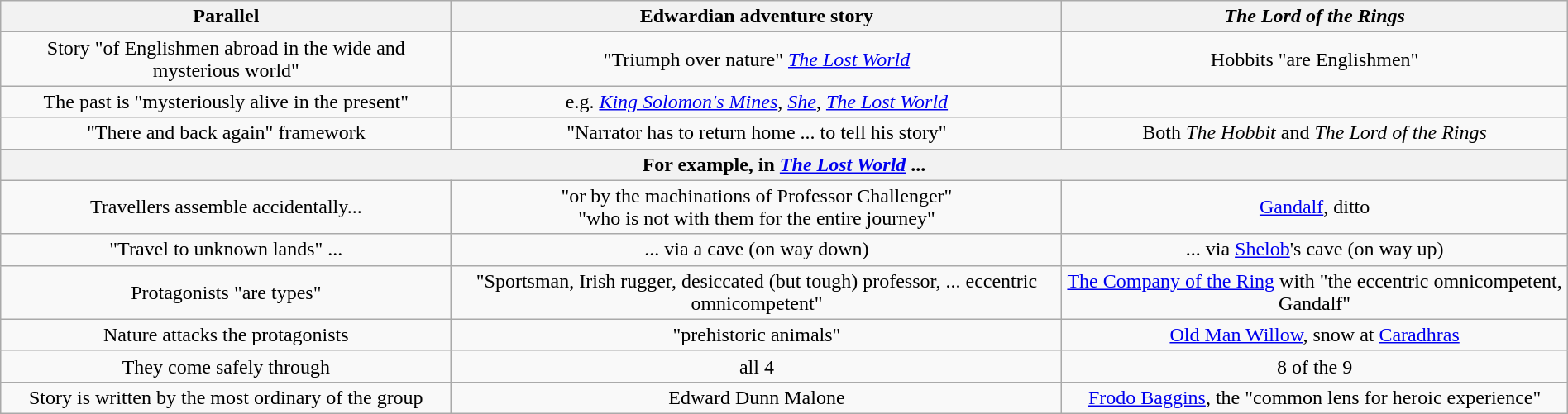<table class="wikitable" style="margin: 1em auto; text-align:center;">
<tr>
<th>Parallel</th>
<th>Edwardian adventure story</th>
<th><em>The Lord of the Rings</em></th>
</tr>
<tr>
<td>Story "of Englishmen abroad in the wide and mysterious world"</td>
<td>"Triumph over nature" <em><a href='#'>The Lost World</a></em></td>
<td>Hobbits "are Englishmen"</td>
</tr>
<tr>
<td>The past is "mysteriously alive in the present"</td>
<td>e.g. <em><a href='#'>King Solomon's Mines</a></em>, <em><a href='#'>She</a></em>, <em><a href='#'>The Lost World</a></em></td>
<td></td>
</tr>
<tr>
<td>"There and back again" framework</td>
<td>"Narrator has to return home ... to tell his story"</td>
<td>Both <em>The Hobbit</em> and <em>The Lord of the Rings</em></td>
</tr>
<tr>
<th colspan=3>For example, in <em><a href='#'>The Lost World</a></em> ...</th>
</tr>
<tr>
<td>Travellers assemble accidentally...</td>
<td>"or by the machinations of Professor Challenger"<br>"who is not with them for the entire journey"</td>
<td><a href='#'>Gandalf</a>, ditto</td>
</tr>
<tr>
<td>"Travel to unknown lands" ...</td>
<td>... via a cave (on way down)</td>
<td>... via <a href='#'>Shelob</a>'s cave (on way up)</td>
</tr>
<tr>
<td>Protagonists "are types"</td>
<td>"Sportsman, Irish rugger, desiccated (but tough) professor, ... eccentric omnicompetent"</td>
<td><a href='#'>The Company of the Ring</a> with "the eccentric omnicompetent, Gandalf"</td>
</tr>
<tr>
<td>Nature attacks the protagonists</td>
<td>"prehistoric animals"</td>
<td><a href='#'>Old Man Willow</a>, snow at <a href='#'>Caradhras</a></td>
</tr>
<tr>
<td>They come safely through</td>
<td>all 4</td>
<td>8 of the 9</td>
</tr>
<tr>
<td>Story is written by the most ordinary of the group</td>
<td>Edward Dunn Malone</td>
<td><a href='#'>Frodo Baggins</a>, the "common lens for heroic experience" </td>
</tr>
</table>
